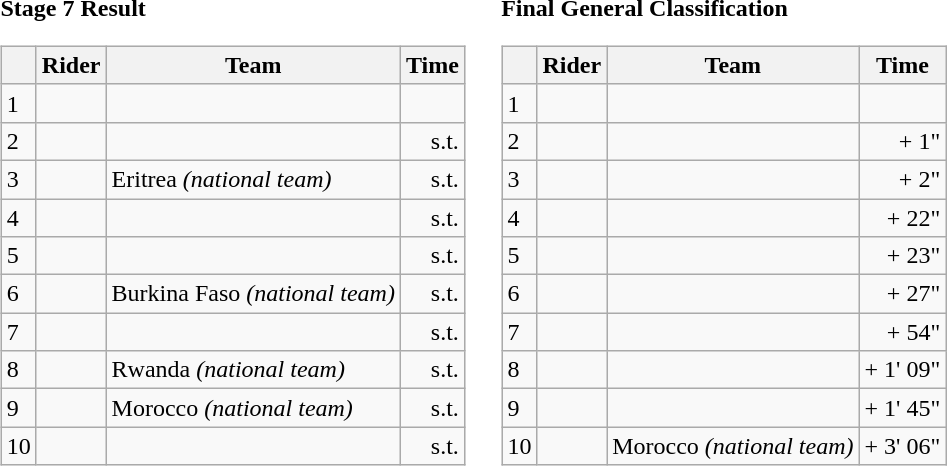<table>
<tr>
<td><strong>Stage 7 Result</strong><br><table class="wikitable">
<tr>
<th></th>
<th>Rider</th>
<th>Team</th>
<th>Time</th>
</tr>
<tr>
<td>1</td>
<td></td>
<td></td>
<td align="right"></td>
</tr>
<tr>
<td>2</td>
<td> </td>
<td></td>
<td align="right">s.t.</td>
</tr>
<tr>
<td>3</td>
<td></td>
<td>Eritrea <em>(national team)</em></td>
<td align="right">s.t.</td>
</tr>
<tr>
<td>4</td>
<td> </td>
<td></td>
<td align="right">s.t.</td>
</tr>
<tr>
<td>5</td>
<td></td>
<td></td>
<td align="right">s.t.</td>
</tr>
<tr>
<td>6</td>
<td></td>
<td>Burkina Faso <em>(national team)</em></td>
<td align="right">s.t.</td>
</tr>
<tr>
<td>7</td>
<td></td>
<td></td>
<td align="right">s.t.</td>
</tr>
<tr>
<td>8</td>
<td></td>
<td>Rwanda <em>(national team)</em></td>
<td align="right">s.t.</td>
</tr>
<tr>
<td>9</td>
<td></td>
<td>Morocco <em>(national team)</em></td>
<td align="right">s.t.</td>
</tr>
<tr>
<td>10</td>
<td></td>
<td></td>
<td align="right">s.t.</td>
</tr>
</table>
</td>
<td></td>
<td><strong>Final General Classification</strong><br><table class="wikitable">
<tr>
<th></th>
<th>Rider</th>
<th>Team</th>
<th>Time</th>
</tr>
<tr>
<td>1</td>
<td> </td>
<td></td>
<td align="right"></td>
</tr>
<tr>
<td>2</td>
<td></td>
<td></td>
<td align="right">+ 1"</td>
</tr>
<tr>
<td>3</td>
<td></td>
<td></td>
<td align="right">+ 2"</td>
</tr>
<tr>
<td>4</td>
<td></td>
<td></td>
<td align="right">+ 22"</td>
</tr>
<tr>
<td>5</td>
<td></td>
<td></td>
<td align="right">+ 23"</td>
</tr>
<tr>
<td>6</td>
<td></td>
<td></td>
<td align="right">+ 27"</td>
</tr>
<tr>
<td>7</td>
<td></td>
<td></td>
<td align="right">+ 54"</td>
</tr>
<tr>
<td>8</td>
<td> </td>
<td></td>
<td align="right">+ 1' 09"</td>
</tr>
<tr>
<td>9</td>
<td></td>
<td></td>
<td align="right">+ 1' 45"</td>
</tr>
<tr>
<td>10</td>
<td></td>
<td>Morocco <em>(national team)</em></td>
<td align="right">+ 3' 06"</td>
</tr>
</table>
</td>
</tr>
</table>
